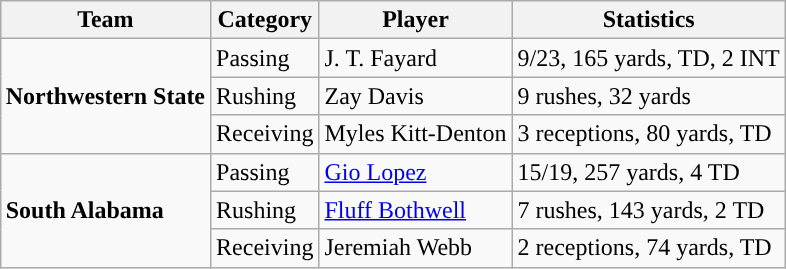<table class="wikitable" style="float: right;">
<tr>
<th>Team</th>
<th>Category</th>
<th>Player</th>
<th>Statistics</th>
</tr>
<tr>
<td rowspan=3><strong>Northwestern State</strong></td>
<td>Passing</td>
<td>J. T. Fayard</td>
<td>9/23, 165 yards, TD, 2 INT</td>
</tr>
<tr>
<td>Rushing</td>
<td>Zay Davis</td>
<td>9 rushes, 32 yards</td>
</tr>
<tr>
<td>Receiving</td>
<td>Myles Kitt-Denton</td>
<td>3 receptions, 80 yards, TD</td>
</tr>
<tr>
<td rowspan=3><strong>South Alabama</strong></td>
<td>Passing</td>
<td><a href='#'>Gio Lopez</a></td>
<td>15/19, 257 yards, 4 TD</td>
</tr>
<tr>
<td>Rushing</td>
<td><a href='#'>Fluff Bothwell</a></td>
<td>7 rushes, 143 yards, 2 TD</td>
</tr>
<tr>
<td>Receiving</td>
<td>Jeremiah Webb</td>
<td>2 receptions, 74 yards, TD</td>
</tr>
</table>
